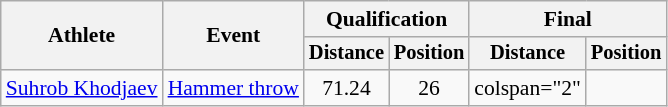<table class=wikitable style="font-size:90%">
<tr>
<th rowspan="2">Athlete</th>
<th rowspan="2">Event</th>
<th colspan="2">Qualification</th>
<th colspan="2">Final</th>
</tr>
<tr style="font-size:95%">
<th>Distance</th>
<th>Position</th>
<th>Distance</th>
<th>Position</th>
</tr>
<tr style=text-align:center>
<td style=text-align:left><a href='#'>Suhrob Khodjaev</a></td>
<td style=text-align:left><a href='#'>Hammer throw</a></td>
<td>71.24</td>
<td>26</td>
<td>colspan="2" </td>
</tr>
</table>
